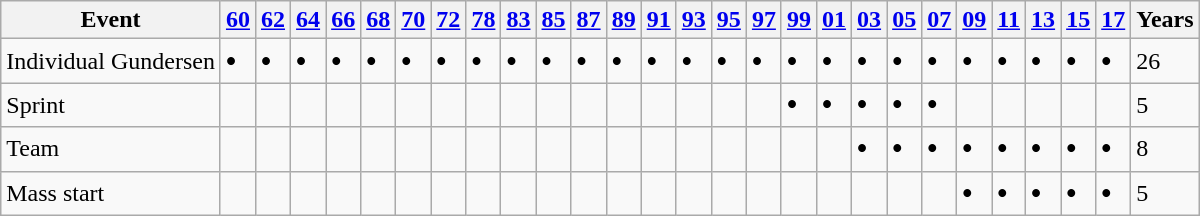<table class="wikitable">
<tr>
<th>Event</th>
<th><a href='#'>60</a></th>
<th><a href='#'>62</a></th>
<th><a href='#'>64</a></th>
<th><a href='#'>66</a></th>
<th><a href='#'>68</a></th>
<th><a href='#'>70</a></th>
<th><a href='#'>72</a></th>
<th><a href='#'>78</a></th>
<th><a href='#'>83</a></th>
<th><a href='#'>85</a></th>
<th><a href='#'>87</a></th>
<th><a href='#'>89</a></th>
<th><a href='#'>91</a></th>
<th><a href='#'>93</a></th>
<th><a href='#'>95</a></th>
<th><a href='#'>97</a></th>
<th><a href='#'>99</a></th>
<th><a href='#'>01</a></th>
<th><a href='#'>03</a></th>
<th><a href='#'>05</a></th>
<th><a href='#'>07</a></th>
<th><a href='#'>09</a></th>
<th><a href='#'>11</a></th>
<th><a href='#'>13</a></th>
<th><a href='#'>15</a></th>
<th><a href='#'>17</a></th>
<th>Years</th>
</tr>
<tr>
<td align=left>Individual Gundersen</td>
<td><big><strong>•</strong></big></td>
<td><big><strong>•</strong></big></td>
<td><big><strong>•</strong></big></td>
<td><big><strong>•</strong></big></td>
<td><big><strong>•</strong></big></td>
<td><big><strong>•</strong></big></td>
<td><big><strong>•</strong></big></td>
<td><big><strong>•</strong></big></td>
<td><big><strong>•</strong></big></td>
<td><big><strong>•</strong></big></td>
<td><big><strong>•</strong></big></td>
<td><big><strong>•</strong></big></td>
<td><big><strong>•</strong></big></td>
<td><big><strong>•</strong></big></td>
<td><big><strong>•</strong></big></td>
<td><big><strong>•</strong></big></td>
<td><big><strong>•</strong></big></td>
<td><big><strong>•</strong></big></td>
<td><big><strong>•</strong></big></td>
<td><big><strong>•</strong></big></td>
<td><big><strong>•</strong></big></td>
<td><big><strong>•</strong></big></td>
<td><big><strong>•</strong></big></td>
<td><big><strong>•</strong></big></td>
<td><big><strong>•</strong></big></td>
<td><big><strong>•</strong></big></td>
<td>26</td>
</tr>
<tr>
<td align=left>Sprint</td>
<td></td>
<td></td>
<td></td>
<td></td>
<td></td>
<td></td>
<td></td>
<td></td>
<td></td>
<td></td>
<td></td>
<td></td>
<td></td>
<td></td>
<td></td>
<td></td>
<td><big><strong>•</strong></big></td>
<td><big><strong>•</strong></big></td>
<td><big><strong>•</strong></big></td>
<td><big><strong>•</strong></big></td>
<td><big><strong>•</strong></big></td>
<td></td>
<td></td>
<td></td>
<td></td>
<td></td>
<td>5</td>
</tr>
<tr>
<td align=left>Team</td>
<td></td>
<td></td>
<td></td>
<td></td>
<td></td>
<td></td>
<td></td>
<td></td>
<td></td>
<td></td>
<td></td>
<td></td>
<td></td>
<td></td>
<td></td>
<td></td>
<td></td>
<td></td>
<td><big><strong>•</strong></big ></td>
<td><big><strong>•</strong></big></td>
<td><big><strong>•</strong></big></td>
<td><big><strong>•</strong></big></td>
<td><big><strong>•</strong></big></td>
<td><big><strong>•</strong></big></td>
<td><big><strong>•</strong></big></td>
<td><big><strong>•</strong></big></td>
<td>8</td>
</tr>
<tr>
<td align=left>Mass start</td>
<td></td>
<td></td>
<td></td>
<td></td>
<td></td>
<td></td>
<td></td>
<td></td>
<td></td>
<td></td>
<td></td>
<td></td>
<td></td>
<td></td>
<td></td>
<td></td>
<td></td>
<td></td>
<td></td>
<td></td>
<td></td>
<td><big><strong>•</strong></big></td>
<td><big><strong>•</strong></big></td>
<td><big><strong>•</strong></big></td>
<td><big><strong>•</strong></big></td>
<td><big><strong>•</strong></big></td>
<td>5</td>
</tr>
</table>
